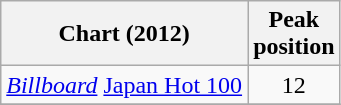<table class="wikitable sortable">
<tr>
<th>Chart (2012)</th>
<th>Peak<br>position</th>
</tr>
<tr>
<td><em><a href='#'>Billboard</a></em> <a href='#'>Japan Hot 100</a></td>
<td align="center">12</td>
</tr>
<tr>
</tr>
</table>
